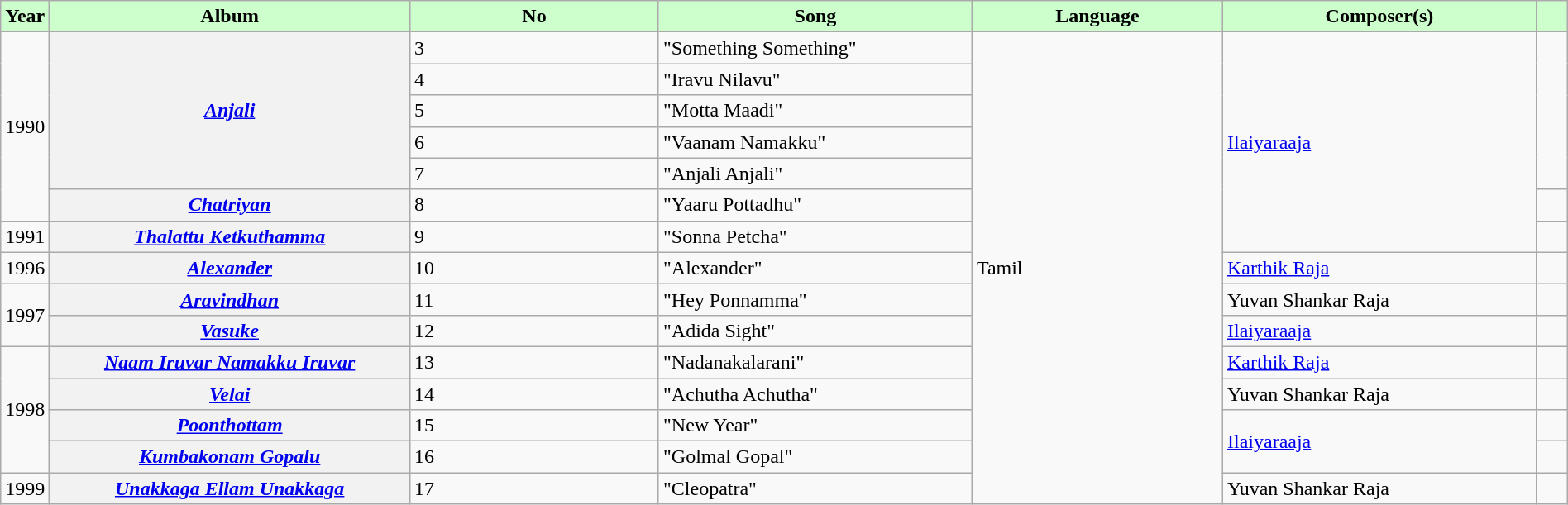<table class="wikitable plainrowheaders" style="width:100%; textcolor:#000">
<tr style="background:#cfc; text-align:center;">
<td scope="col" style="width:2%;"><strong>Year</strong></td>
<td scope="col" style="width:23%;"><strong>Album</strong></td>
<td><strong>No</strong></td>
<td scope="col" style="width:20%;"><strong>Song</strong></td>
<td scope="col" style="width:16%;"><strong>Language</strong></td>
<td scope="col" style="width:20%;"><strong>Composer(s)</strong></td>
<td scope="col" style="width:2%;"><strong></strong></td>
</tr>
<tr>
<td rowspan="6">1990</td>
<th scope="row" rowspan="5"><em><a href='#'>Anjali</a></em></th>
<td>3</td>
<td>"Something Something"</td>
<td rowspan="24">Tamil</td>
<td rowspan="7"><a href='#'>Ilaiyaraaja</a></td>
<td rowspan="5"></td>
</tr>
<tr>
<td>4</td>
<td>"Iravu Nilavu"</td>
</tr>
<tr>
<td>5</td>
<td>"Motta Maadi"</td>
</tr>
<tr>
<td>6</td>
<td>"Vaanam Namakku"</td>
</tr>
<tr>
<td>7</td>
<td>"Anjali Anjali"</td>
</tr>
<tr>
<th scope="row"><em><a href='#'>Chatriyan</a></em></th>
<td>8</td>
<td>"Yaaru Pottadhu"</td>
<td></td>
</tr>
<tr>
<td>1991</td>
<th scope="row"><em><a href='#'>Thalattu Ketkuthamma</a></em></th>
<td>9</td>
<td>"Sonna Petcha"</td>
<td></td>
</tr>
<tr>
<td>1996</td>
<th scope="row"><em><a href='#'>Alexander</a></em></th>
<td>10</td>
<td>"Alexander"</td>
<td><a href='#'>Karthik Raja</a></td>
<td></td>
</tr>
<tr>
<td rowspan="2">1997</td>
<th scope="row"><em><a href='#'>Aravindhan</a></em></th>
<td>11</td>
<td>"Hey Ponnamma"</td>
<td>Yuvan Shankar Raja</td>
<td></td>
</tr>
<tr>
<th scope="row"><em><a href='#'>Vasuke</a></em></th>
<td>12</td>
<td>"Adida Sight"</td>
<td><a href='#'>Ilaiyaraaja</a></td>
<td></td>
</tr>
<tr>
<td rowspan="4">1998</td>
<th scope="row"><em><a href='#'>Naam Iruvar Namakku Iruvar</a></em></th>
<td>13</td>
<td>"Nadanakalarani"</td>
<td><a href='#'>Karthik Raja</a></td>
<td></td>
</tr>
<tr>
<th scope="row"><em><a href='#'>Velai</a></em></th>
<td>14</td>
<td>"Achutha Achutha"</td>
<td>Yuvan Shankar Raja</td>
<td></td>
</tr>
<tr>
<th scope="row"><em><a href='#'>Poonthottam</a></em></th>
<td>15</td>
<td>"New Year"</td>
<td rowspan="2"><a href='#'>Ilaiyaraaja</a></td>
<td></td>
</tr>
<tr>
<th scope="row"><em><a href='#'>Kumbakonam Gopalu</a></em></th>
<td>16</td>
<td>"Golmal Gopal"</td>
<td></td>
</tr>
<tr>
<td>1999</td>
<th scope="row"><em><a href='#'>Unakkaga Ellam Unakkaga</a></em></th>
<td>17</td>
<td>"Cleopatra"</td>
<td>Yuvan Shankar Raja</td>
<td></td>
</tr>
</table>
